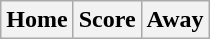<table class="wikitable">
<tr>
<th>Home</th>
<th>Score</th>
<th>Away<br>













</th>
</tr>
</table>
